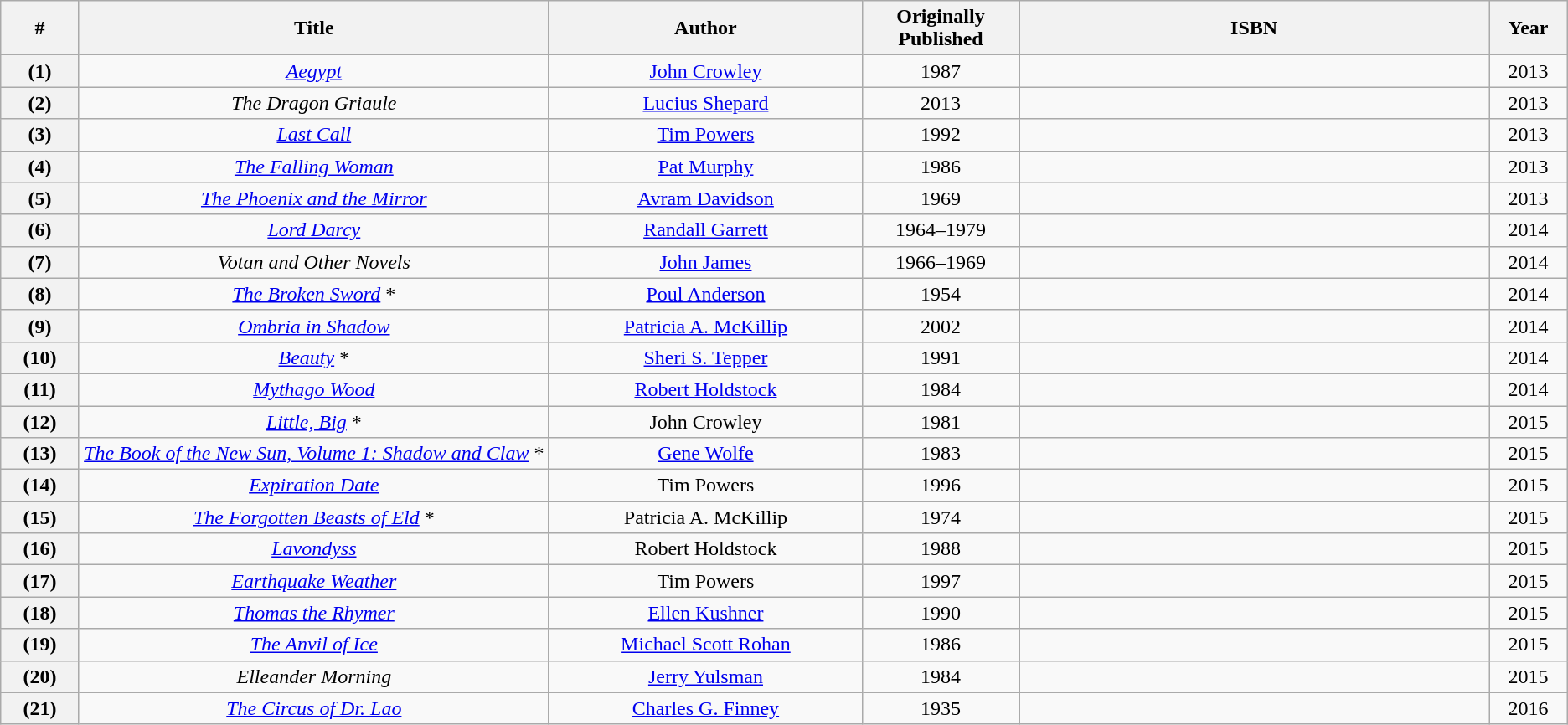<table class="wikitable sortable" style="text-align: center; table-layout: fixed;">
<tr>
<th width="5%">#</th>
<th width="30%">Title</th>
<th width="20%">Author</th>
<th width="10%">Originally Published</th>
<th width="30%">ISBN</th>
<th width="5%">Year</th>
</tr>
<tr>
<th>(1)</th>
<td><em><a href='#'>Aegypt</a></em></td>
<td><a href='#'>John Crowley</a></td>
<td>1987</td>
<td></td>
<td>2013</td>
</tr>
<tr>
<th>(2)</th>
<td><em>The Dragon Griaule</em></td>
<td><a href='#'>Lucius Shepard</a></td>
<td>2013</td>
<td></td>
<td>2013</td>
</tr>
<tr>
<th>(3)</th>
<td><em><a href='#'>Last Call</a></em></td>
<td><a href='#'>Tim Powers</a></td>
<td>1992</td>
<td></td>
<td>2013</td>
</tr>
<tr>
<th>(4)</th>
<td><em><a href='#'>The Falling Woman</a></em></td>
<td><a href='#'>Pat Murphy</a></td>
<td>1986</td>
<td></td>
<td>2013</td>
</tr>
<tr>
<th>(5)</th>
<td><em><a href='#'>The Phoenix and the Mirror</a></em></td>
<td><a href='#'>Avram Davidson</a></td>
<td>1969</td>
<td></td>
<td>2013</td>
</tr>
<tr>
<th>(6)</th>
<td><em><a href='#'>Lord Darcy</a></em></td>
<td><a href='#'>Randall Garrett</a></td>
<td>1964–1979</td>
<td></td>
<td>2014</td>
</tr>
<tr>
<th>(7)</th>
<td><em>Votan and Other Novels</em></td>
<td><a href='#'>John James</a></td>
<td>1966–1969</td>
<td></td>
<td>2014</td>
</tr>
<tr>
<th>(8)</th>
<td><em><a href='#'>The Broken Sword</a></em> *</td>
<td><a href='#'>Poul Anderson</a></td>
<td>1954</td>
<td></td>
<td>2014</td>
</tr>
<tr>
<th>(9)</th>
<td><em><a href='#'>Ombria in Shadow</a></em></td>
<td><a href='#'>Patricia A. McKillip</a></td>
<td>2002</td>
<td></td>
<td>2014</td>
</tr>
<tr>
<th>(10)</th>
<td><em><a href='#'>Beauty</a></em> *</td>
<td><a href='#'>Sheri S. Tepper</a></td>
<td>1991</td>
<td></td>
<td>2014</td>
</tr>
<tr>
<th>(11)</th>
<td><em><a href='#'>Mythago Wood</a></em></td>
<td><a href='#'>Robert Holdstock</a></td>
<td>1984</td>
<td></td>
<td>2014</td>
</tr>
<tr>
<th>(12)</th>
<td><em><a href='#'>Little, Big</a></em> *</td>
<td>John Crowley</td>
<td>1981</td>
<td></td>
<td>2015</td>
</tr>
<tr>
<th>(13)</th>
<td><em><a href='#'>The Book of the New Sun, Volume 1: Shadow and Claw</a></em> *</td>
<td><a href='#'>Gene Wolfe</a></td>
<td>1983</td>
<td></td>
<td>2015</td>
</tr>
<tr>
<th>(14)</th>
<td><em><a href='#'>Expiration Date</a></em></td>
<td>Tim Powers</td>
<td>1996</td>
<td></td>
<td>2015</td>
</tr>
<tr>
<th>(15)</th>
<td><em><a href='#'>The Forgotten Beasts of Eld</a></em> *</td>
<td>Patricia A. McKillip</td>
<td>1974</td>
<td></td>
<td>2015</td>
</tr>
<tr>
<th>(16)</th>
<td><em><a href='#'>Lavondyss</a></em></td>
<td>Robert Holdstock</td>
<td>1988</td>
<td></td>
<td>2015</td>
</tr>
<tr>
<th>(17)</th>
<td><em><a href='#'>Earthquake Weather</a></em></td>
<td>Tim Powers</td>
<td>1997</td>
<td></td>
<td>2015</td>
</tr>
<tr>
<th>(18)</th>
<td><em><a href='#'>Thomas the Rhymer</a></em></td>
<td><a href='#'>Ellen Kushner</a></td>
<td>1990</td>
<td></td>
<td>2015</td>
</tr>
<tr>
<th>(19)</th>
<td><em><a href='#'>The Anvil of Ice</a></em></td>
<td><a href='#'>Michael Scott Rohan</a></td>
<td>1986</td>
<td></td>
<td>2015</td>
</tr>
<tr>
<th>(20)</th>
<td><em>Elleander Morning</em></td>
<td><a href='#'>Jerry Yulsman</a></td>
<td>1984</td>
<td></td>
<td>2015</td>
</tr>
<tr>
<th>(21)</th>
<td><em><a href='#'>The Circus of Dr. Lao</a></em></td>
<td><a href='#'>Charles G. Finney</a></td>
<td>1935</td>
<td></td>
<td>2016</td>
</tr>
</table>
